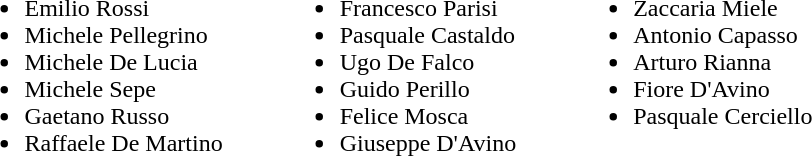<table>
<tr>
<td width="10"> </td>
<td valign="top"><br><ul><li>Emilio Rossi</li><li>Michele Pellegrino</li><li>Michele De Lucia</li><li>Michele Sepe</li><li>Gaetano Russo</li><li>Raffaele De Martino</li></ul></td>
<td width="30"> </td>
<td valign="top"><br><ul><li>Francesco Parisi</li><li>Pasquale Castaldo</li><li>Ugo De Falco</li><li>Guido Perillo</li><li>Felice Mosca</li><li>Giuseppe D'Avino</li></ul></td>
<td width="30"> </td>
<td valign="top"><br><ul><li>Zaccaria Miele</li><li>Antonio Capasso</li><li>Arturo Rianna</li><li>Fiore D'Avino</li><li>Pasquale Cerciello</li></ul></td>
</tr>
</table>
